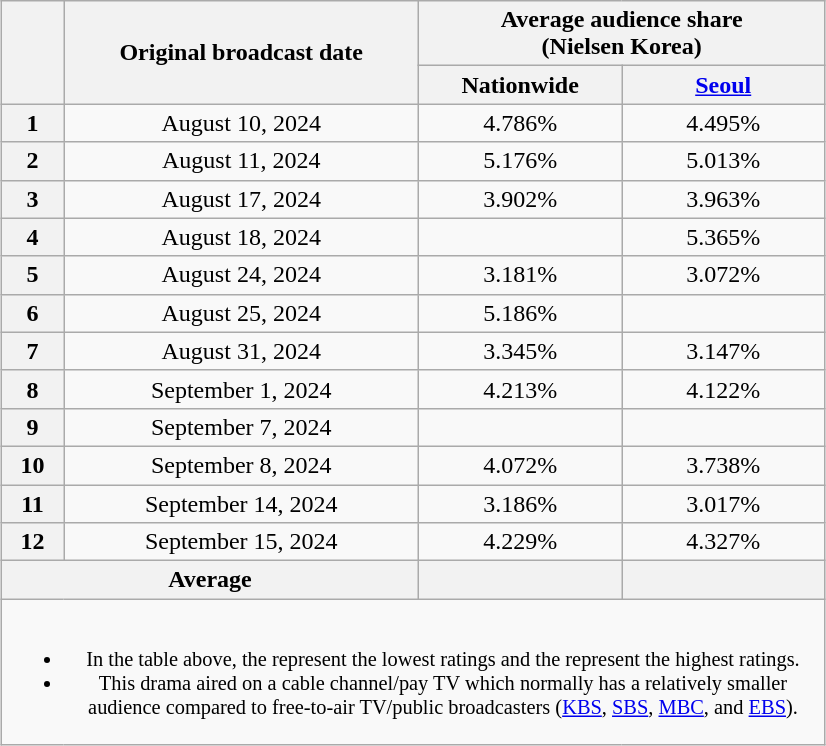<table class="wikitable" style="margin-left:auto; margin-right:auto; width:550px; text-align:center">
<tr>
<th scope="col" rowspan="2"></th>
<th scope="col" rowspan="2">Original broadcast date</th>
<th scope="col" colspan="2">Average audience share<br>(Nielsen Korea)</th>
</tr>
<tr>
<th scope="col" style="width:8em">Nationwide</th>
<th scope="col" style="width:8em"><a href='#'>Seoul</a></th>
</tr>
<tr>
<th scope="row">1</th>
<td>August 10, 2024</td>
<td>4.786% </td>
<td>4.495% </td>
</tr>
<tr>
<th scope="row">2</th>
<td>August 11, 2024</td>
<td>5.176% </td>
<td>5.013% </td>
</tr>
<tr>
<th scope="row">3</th>
<td>August 17, 2024</td>
<td>3.902% </td>
<td>3.963% </td>
</tr>
<tr>
<th scope="row">4</th>
<td>August 18, 2024</td>
<td><strong></strong> </td>
<td>5.365% </td>
</tr>
<tr>
<th scope="row">5</th>
<td>August 24, 2024</td>
<td>3.181% </td>
<td>3.072% </td>
</tr>
<tr>
<th scope="row">6</th>
<td>August 25, 2024</td>
<td>5.186% </td>
<td><strong></strong> </td>
</tr>
<tr>
<th scope="row">7</th>
<td>August 31, 2024</td>
<td>3.345% </td>
<td>3.147% </td>
</tr>
<tr>
<th scope="row">8</th>
<td>September 1, 2024</td>
<td>4.213% </td>
<td>4.122% </td>
</tr>
<tr>
<th scope="row">9</th>
<td>September 7, 2024</td>
<td><strong></strong> </td>
<td><strong></strong> </td>
</tr>
<tr>
<th scope="row">10</th>
<td>September 8, 2024</td>
<td>4.072% </td>
<td>3.738% </td>
</tr>
<tr>
<th scope="row">11</th>
<td>September 14, 2024</td>
<td>3.186% </td>
<td>3.017% </td>
</tr>
<tr>
<th scope="row">12</th>
<td>September 15, 2024</td>
<td>4.229% </td>
<td>4.327% </td>
</tr>
<tr>
<th scope="col" colspan="2">Average</th>
<th scope="col"></th>
<th scope="col"></th>
</tr>
<tr>
<td colspan="4" style="font-size:85%"><br><ul><li>In the table above, the <strong></strong> represent the lowest ratings and the <strong></strong> represent the highest ratings.</li><li>This drama aired on a cable channel/pay TV which normally has a relatively smaller audience compared to free-to-air TV/public broadcasters (<a href='#'>KBS</a>, <a href='#'>SBS</a>, <a href='#'>MBC</a>, and <a href='#'>EBS</a>).</li></ul></td>
</tr>
</table>
